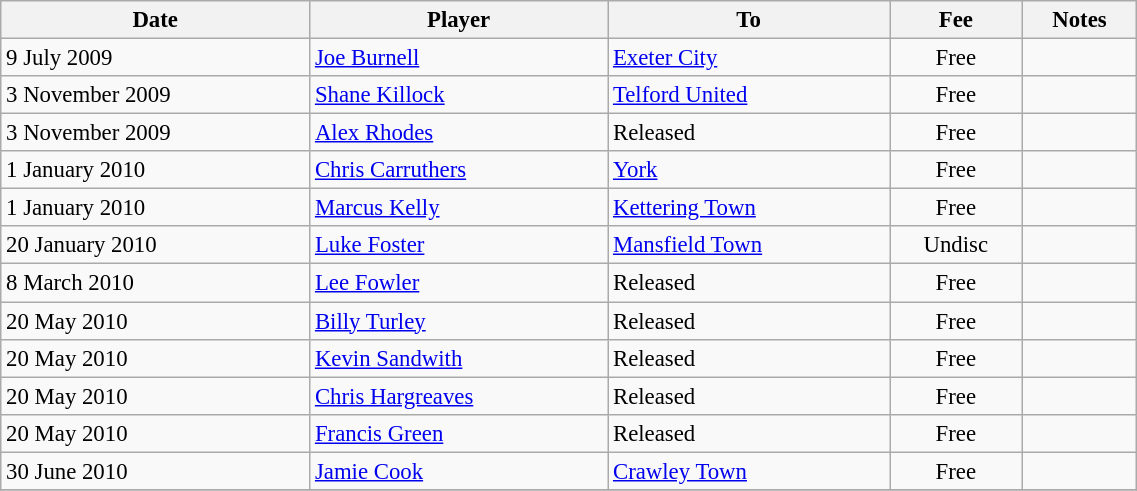<table class="wikitable" style="text-align:center; font-size:95%;width:60%; text-align:left">
<tr>
<th>Date</th>
<th>Player</th>
<th>To</th>
<th>Fee</th>
<th>Notes</th>
</tr>
<tr --->
<td>9 July 2009</td>
<td><a href='#'>Joe Burnell</a></td>
<td><a href='#'>Exeter City</a></td>
<td align="center">Free</td>
<td align="center"></td>
</tr>
<tr --->
<td>3 November 2009</td>
<td><a href='#'>Shane Killock</a></td>
<td><a href='#'>Telford United</a></td>
<td align="center">Free</td>
<td align="center"></td>
</tr>
<tr --->
<td>3 November 2009</td>
<td><a href='#'>Alex Rhodes</a></td>
<td>Released</td>
<td align="center">Free</td>
<td align="center"></td>
</tr>
<tr --->
<td>1 January 2010</td>
<td><a href='#'>Chris Carruthers</a></td>
<td><a href='#'>York</a></td>
<td align="center">Free</td>
<td align="center"></td>
</tr>
<tr --->
<td>1 January 2010</td>
<td><a href='#'>Marcus Kelly</a></td>
<td><a href='#'>Kettering Town</a></td>
<td align="center">Free</td>
<td align="center"></td>
</tr>
<tr --->
<td>20 January 2010</td>
<td><a href='#'>Luke Foster</a></td>
<td><a href='#'>Mansfield Town</a></td>
<td align="center">Undisc</td>
<td align="center"></td>
</tr>
<tr --->
<td>8 March 2010</td>
<td><a href='#'>Lee Fowler</a></td>
<td>Released</td>
<td align="center">Free</td>
<td align="center"></td>
</tr>
<tr --->
<td>20 May 2010</td>
<td><a href='#'>Billy Turley</a></td>
<td>Released</td>
<td align="center">Free</td>
<td align="center"></td>
</tr>
<tr --->
<td>20 May 2010</td>
<td><a href='#'>Kevin Sandwith</a></td>
<td>Released</td>
<td align="center">Free</td>
<td align="center"></td>
</tr>
<tr --->
<td>20 May 2010</td>
<td><a href='#'>Chris Hargreaves</a></td>
<td>Released</td>
<td align="center">Free</td>
<td align="center"></td>
</tr>
<tr --->
<td>20 May 2010</td>
<td><a href='#'>Francis Green</a></td>
<td>Released</td>
<td align="center">Free</td>
<td align="center"></td>
</tr>
<tr --->
<td>30 June 2010</td>
<td><a href='#'>Jamie Cook</a></td>
<td><a href='#'>Crawley Town</a></td>
<td align="center">Free</td>
<td align="center"></td>
</tr>
<tr --->
</tr>
</table>
